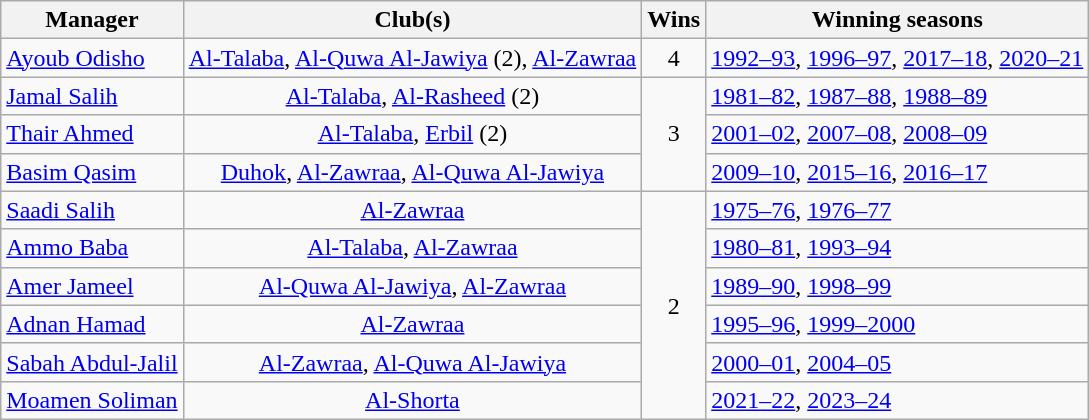<table class="wikitable">
<tr>
<th>Manager</th>
<th>Club(s)</th>
<th>Wins</th>
<th>Winning seasons</th>
</tr>
<tr>
<td> <a href='#'>Ayoub Odisho</a></td>
<td style="text-align:center"><a href='#'>Al-Talaba</a>, <a href='#'>Al-Quwa Al-Jawiya</a> (2), <a href='#'>Al-Zawraa</a></td>
<td style="text-align:center;">4</td>
<td><a href='#'>1992–93</a>, <a href='#'>1996–97</a>, <a href='#'>2017–18</a>, <a href='#'>2020–21</a></td>
</tr>
<tr>
<td> <a href='#'>Jamal Salih</a></td>
<td style="text-align:center"><a href='#'>Al-Talaba</a>, <a href='#'>Al-Rasheed</a> (2)</td>
<td style="text-align:center;" rowspan=3>3</td>
<td><a href='#'>1981–82</a>, <a href='#'>1987–88</a>, <a href='#'>1988–89</a></td>
</tr>
<tr>
<td> <a href='#'>Thair Ahmed</a></td>
<td style="text-align:center"><a href='#'>Al-Talaba</a>, <a href='#'>Erbil</a> (2)</td>
<td><a href='#'>2001–02</a>, <a href='#'>2007–08</a>, <a href='#'>2008–09</a></td>
</tr>
<tr>
<td> <a href='#'>Basim Qasim</a></td>
<td style="text-align:center"><a href='#'>Duhok</a>, <a href='#'>Al-Zawraa</a>, <a href='#'>Al-Quwa Al-Jawiya</a></td>
<td><a href='#'>2009–10</a>, <a href='#'>2015–16</a>, <a href='#'>2016–17</a></td>
</tr>
<tr>
<td> <a href='#'>Saadi Salih</a></td>
<td style="text-align:center"><a href='#'>Al-Zawraa</a></td>
<td style="text-align:center;" rowspan=6>2</td>
<td><a href='#'>1975–76</a>, <a href='#'>1976–77</a></td>
</tr>
<tr>
<td> <a href='#'>Ammo Baba</a></td>
<td style="text-align:center"><a href='#'>Al-Talaba</a>, <a href='#'>Al-Zawraa</a></td>
<td><a href='#'>1980–81</a>, <a href='#'>1993–94</a></td>
</tr>
<tr>
<td> <a href='#'>Amer Jameel</a></td>
<td style="text-align:center"><a href='#'>Al-Quwa Al-Jawiya</a>, <a href='#'>Al-Zawraa</a></td>
<td><a href='#'>1989–90</a>, <a href='#'>1998–99</a></td>
</tr>
<tr>
<td> <a href='#'>Adnan Hamad</a></td>
<td style="text-align:center"><a href='#'>Al-Zawraa</a></td>
<td><a href='#'>1995–96</a>, <a href='#'>1999–2000</a></td>
</tr>
<tr>
<td> <a href='#'>Sabah Abdul-Jalil</a></td>
<td style="text-align:center"><a href='#'>Al-Zawraa</a>, <a href='#'>Al-Quwa Al-Jawiya</a></td>
<td><a href='#'>2000–01</a>, <a href='#'>2004–05</a></td>
</tr>
<tr>
<td> <a href='#'>Moamen Soliman</a></td>
<td style="text-align:center"><a href='#'>Al-Shorta</a></td>
<td><a href='#'>2021–22</a>, <a href='#'>2023–24</a></td>
</tr>
</table>
